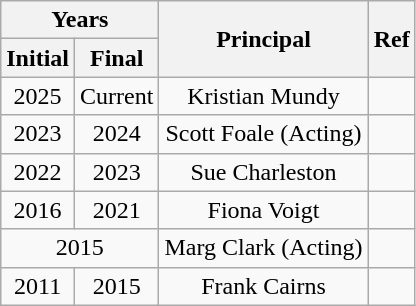<table class="wikitable sortable">
<tr>
<th colspan=2>Years</th>
<th rowspan=2>Principal</th>
<th rowspan=2>Ref</th>
</tr>
<tr>
<th>Initial</th>
<th>Final</th>
</tr>
<tr>
<td style="text-align:center">2025</td>
<td style="text-align:center">Current</td>
<td style="text-align:center">Kristian Mundy</td>
<td></td>
</tr>
<tr>
<td style="text-align:center">2023</td>
<td style="text-align:center">2024</td>
<td style="text-align:center">Scott Foale (Acting)</td>
<td></td>
</tr>
<tr>
<td style="text-align:center">2022</td>
<td style="text-align:center">2023</td>
<td style="text-align:center">Sue Charleston</td>
<td></td>
</tr>
<tr>
<td style="text-align:center">2016</td>
<td style="text-align:center">2021</td>
<td style="text-align:center">Fiona Voigt</td>
<td></td>
</tr>
<tr>
<td colspan=2 style="text-align:center">2015</td>
<td style="text-align:center">Marg Clark (Acting)</td>
<td></td>
</tr>
<tr>
<td style="text-align:center">2011</td>
<td style="text-align:center">2015</td>
<td style="text-align:center">Frank Cairns</td>
<td></td>
</tr>
</table>
